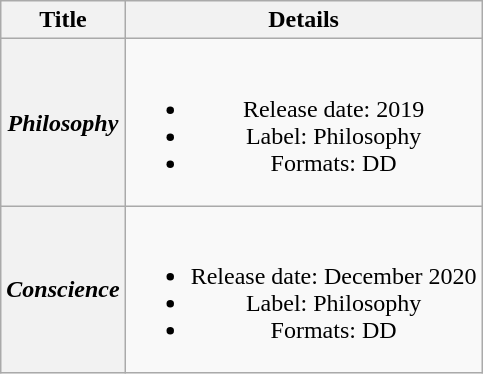<table class="wikitable plainrowheaders" style="text-align:center;">
<tr>
<th>Title</th>
<th>Details</th>
</tr>
<tr>
<th scope="row"><em>Philosophy</em></th>
<td><br><ul><li>Release date: 2019</li><li>Label: Philosophy</li><li>Formats: DD</li></ul></td>
</tr>
<tr>
<th scope="row"><em>Conscience</em></th>
<td><br><ul><li>Release date: December 2020</li><li>Label: Philosophy</li><li>Formats: DD</li></ul></td>
</tr>
</table>
